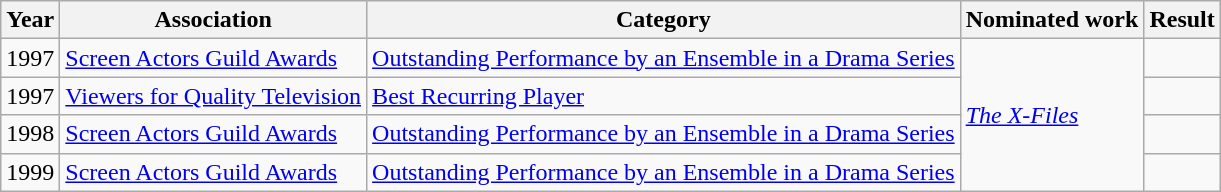<table class="wikitable sortable">
<tr>
<th>Year</th>
<th>Association</th>
<th>Category</th>
<th>Nominated work</th>
<th>Result</th>
</tr>
<tr>
<td>1997</td>
<td><a href='#'>Screen Actors Guild Awards</a></td>
<td><a href='#'>Outstanding Performance by an Ensemble in a Drama Series</a></td>
<td rowspan="4"><em><a href='#'>The X-Files</a></em></td>
<td></td>
</tr>
<tr>
<td>1997</td>
<td><a href='#'>Viewers for Quality Television</a></td>
<td><a href='#'>Best Recurring Player</a></td>
<td></td>
</tr>
<tr>
<td>1998</td>
<td><a href='#'>Screen Actors Guild Awards</a></td>
<td><a href='#'>Outstanding Performance by an Ensemble in a Drama Series</a></td>
<td></td>
</tr>
<tr>
<td>1999</td>
<td><a href='#'>Screen Actors Guild Awards</a></td>
<td><a href='#'>Outstanding Performance by an Ensemble in a Drama Series</a></td>
<td></td>
</tr>
</table>
